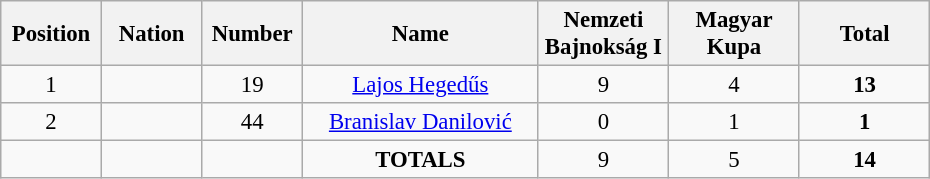<table class="wikitable" style="font-size: 95%; text-align: center;">
<tr>
<th width=60>Position</th>
<th width=60>Nation</th>
<th width=60>Number</th>
<th width=150>Name</th>
<th width=80>Nemzeti Bajnokság I</th>
<th width=80>Magyar Kupa</th>
<th width=80>Total</th>
</tr>
<tr>
<td>1</td>
<td></td>
<td>19</td>
<td><a href='#'>Lajos Hegedűs</a></td>
<td>9</td>
<td>4</td>
<td><strong>13</strong></td>
</tr>
<tr>
<td>2</td>
<td></td>
<td>44</td>
<td><a href='#'>Branislav Danilović</a></td>
<td>0</td>
<td>1</td>
<td><strong>1</strong></td>
</tr>
<tr>
<td></td>
<td></td>
<td></td>
<td><strong>TOTALS</strong></td>
<td>9</td>
<td>5</td>
<td><strong>14</strong></td>
</tr>
</table>
